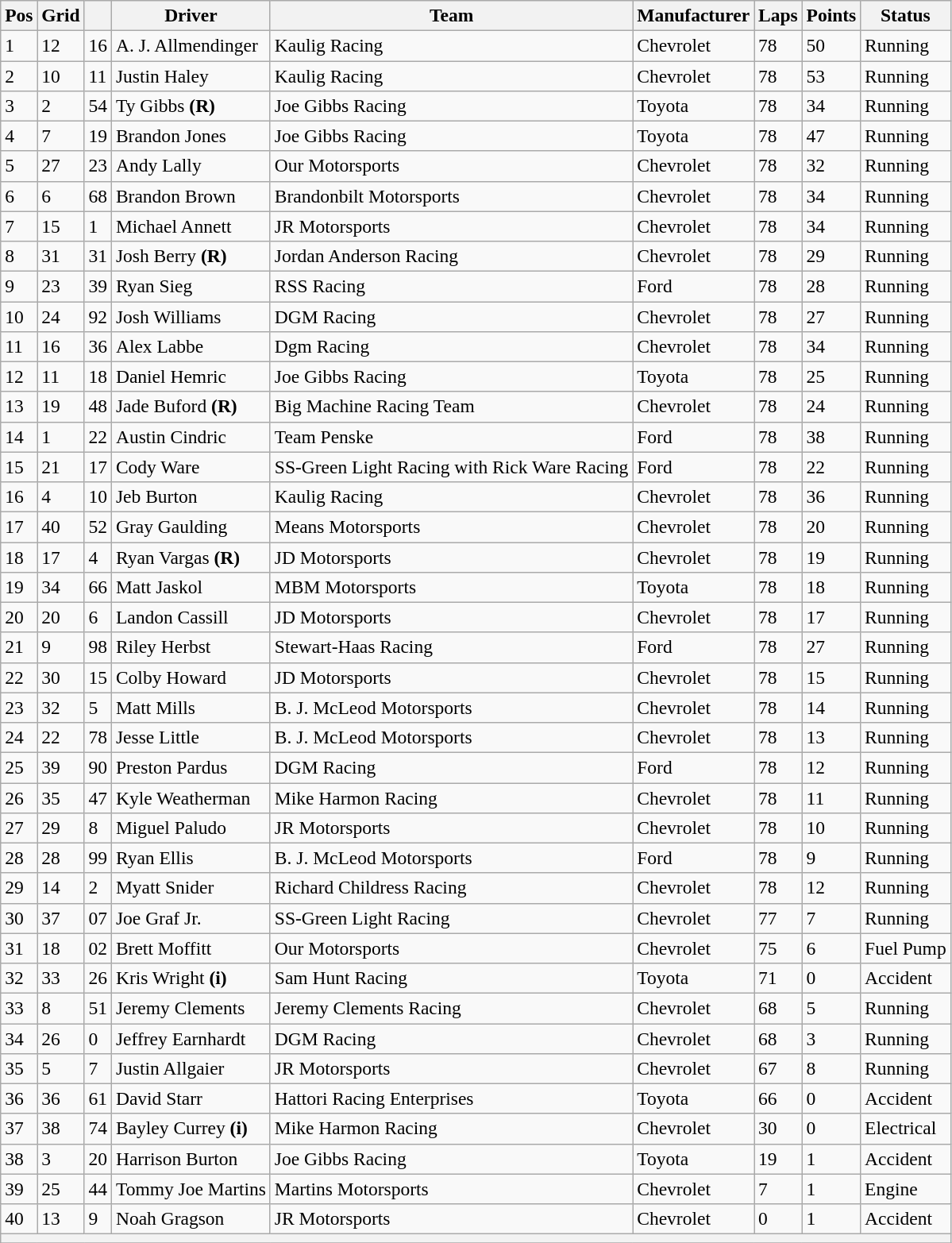<table class="wikitable" style="font-size:98%">
<tr>
<th>Pos</th>
<th>Grid</th>
<th></th>
<th>Driver</th>
<th>Team</th>
<th>Manufacturer</th>
<th>Laps</th>
<th>Points</th>
<th>Status</th>
</tr>
<tr>
<td>1</td>
<td>12</td>
<td>16</td>
<td>A. J. Allmendinger</td>
<td>Kaulig Racing</td>
<td>Chevrolet</td>
<td>78</td>
<td>50</td>
<td>Running</td>
</tr>
<tr>
<td>2</td>
<td>10</td>
<td>11</td>
<td>Justin Haley</td>
<td>Kaulig Racing</td>
<td>Chevrolet</td>
<td>78</td>
<td>53</td>
<td>Running</td>
</tr>
<tr>
<td>3</td>
<td>2</td>
<td>54</td>
<td>Ty Gibbs <strong>(R)</strong></td>
<td>Joe Gibbs Racing</td>
<td>Toyota</td>
<td>78</td>
<td>34</td>
<td>Running</td>
</tr>
<tr>
<td>4</td>
<td>7</td>
<td>19</td>
<td>Brandon Jones</td>
<td>Joe Gibbs Racing</td>
<td>Toyota</td>
<td>78</td>
<td>47</td>
<td>Running</td>
</tr>
<tr>
<td>5</td>
<td>27</td>
<td>23</td>
<td>Andy Lally</td>
<td>Our Motorsports</td>
<td>Chevrolet</td>
<td>78</td>
<td>32</td>
<td>Running</td>
</tr>
<tr>
<td>6</td>
<td>6</td>
<td>68</td>
<td>Brandon Brown</td>
<td>Brandonbilt Motorsports</td>
<td>Chevrolet</td>
<td>78</td>
<td>34</td>
<td>Running</td>
</tr>
<tr>
<td>7</td>
<td>15</td>
<td>1</td>
<td>Michael Annett</td>
<td>JR Motorsports</td>
<td>Chevrolet</td>
<td>78</td>
<td>34</td>
<td>Running</td>
</tr>
<tr>
<td>8</td>
<td>31</td>
<td>31</td>
<td>Josh Berry <strong>(R)</strong></td>
<td>Jordan Anderson Racing</td>
<td>Chevrolet</td>
<td>78</td>
<td>29</td>
<td>Running</td>
</tr>
<tr>
<td>9</td>
<td>23</td>
<td>39</td>
<td>Ryan Sieg</td>
<td>RSS Racing</td>
<td>Ford</td>
<td>78</td>
<td>28</td>
<td>Running</td>
</tr>
<tr>
<td>10</td>
<td>24</td>
<td>92</td>
<td>Josh Williams</td>
<td>DGM Racing</td>
<td>Chevrolet</td>
<td>78</td>
<td>27</td>
<td>Running</td>
</tr>
<tr>
<td>11</td>
<td>16</td>
<td>36</td>
<td>Alex Labbe</td>
<td>Dgm Racing</td>
<td>Chevrolet</td>
<td>78</td>
<td>34</td>
<td>Running</td>
</tr>
<tr>
<td>12</td>
<td>11</td>
<td>18</td>
<td>Daniel Hemric</td>
<td>Joe Gibbs Racing</td>
<td>Toyota</td>
<td>78</td>
<td>25</td>
<td>Running</td>
</tr>
<tr>
<td>13</td>
<td>19</td>
<td>48</td>
<td>Jade Buford <strong>(R)</strong></td>
<td>Big Machine Racing Team</td>
<td>Chevrolet</td>
<td>78</td>
<td>24</td>
<td>Running</td>
</tr>
<tr>
<td>14</td>
<td>1</td>
<td>22</td>
<td>Austin Cindric</td>
<td>Team Penske</td>
<td>Ford</td>
<td>78</td>
<td>38</td>
<td>Running</td>
</tr>
<tr>
<td>15</td>
<td>21</td>
<td>17</td>
<td>Cody Ware</td>
<td>SS-Green Light Racing with Rick Ware Racing</td>
<td>Ford</td>
<td>78</td>
<td>22</td>
<td>Running</td>
</tr>
<tr>
<td>16</td>
<td>4</td>
<td>10</td>
<td>Jeb Burton</td>
<td>Kaulig Racing</td>
<td>Chevrolet</td>
<td>78</td>
<td>36</td>
<td>Running</td>
</tr>
<tr>
<td>17</td>
<td>40</td>
<td>52</td>
<td>Gray Gaulding</td>
<td>Means Motorsports</td>
<td>Chevrolet</td>
<td>78</td>
<td>20</td>
<td>Running</td>
</tr>
<tr>
<td>18</td>
<td>17</td>
<td>4</td>
<td>Ryan Vargas <strong>(R)</strong></td>
<td>JD Motorsports</td>
<td>Chevrolet</td>
<td>78</td>
<td>19</td>
<td>Running</td>
</tr>
<tr>
<td>19</td>
<td>34</td>
<td>66</td>
<td>Matt Jaskol</td>
<td>MBM Motorsports</td>
<td>Toyota</td>
<td>78</td>
<td>18</td>
<td>Running</td>
</tr>
<tr>
<td>20</td>
<td>20</td>
<td>6</td>
<td>Landon Cassill</td>
<td>JD Motorsports</td>
<td>Chevrolet</td>
<td>78</td>
<td>17</td>
<td>Running</td>
</tr>
<tr>
<td>21</td>
<td>9</td>
<td>98</td>
<td>Riley Herbst</td>
<td>Stewart-Haas Racing</td>
<td>Ford</td>
<td>78</td>
<td>27</td>
<td>Running</td>
</tr>
<tr>
<td>22</td>
<td>30</td>
<td>15</td>
<td>Colby Howard</td>
<td>JD Motorsports</td>
<td>Chevrolet</td>
<td>78</td>
<td>15</td>
<td>Running</td>
</tr>
<tr>
<td>23</td>
<td>32</td>
<td>5</td>
<td>Matt Mills</td>
<td>B. J. McLeod Motorsports</td>
<td>Chevrolet</td>
<td>78</td>
<td>14</td>
<td>Running</td>
</tr>
<tr>
<td>24</td>
<td>22</td>
<td>78</td>
<td>Jesse Little</td>
<td>B. J. McLeod Motorsports</td>
<td>Chevrolet</td>
<td>78</td>
<td>13</td>
<td>Running</td>
</tr>
<tr>
<td>25</td>
<td>39</td>
<td>90</td>
<td>Preston Pardus</td>
<td>DGM Racing</td>
<td>Ford</td>
<td>78</td>
<td>12</td>
<td>Running</td>
</tr>
<tr>
<td>26</td>
<td>35</td>
<td>47</td>
<td>Kyle Weatherman</td>
<td>Mike Harmon Racing</td>
<td>Chevrolet</td>
<td>78</td>
<td>11</td>
<td>Running</td>
</tr>
<tr>
<td>27</td>
<td>29</td>
<td>8</td>
<td>Miguel Paludo</td>
<td>JR Motorsports</td>
<td>Chevrolet</td>
<td>78</td>
<td>10</td>
<td>Running</td>
</tr>
<tr>
<td>28</td>
<td>28</td>
<td>99</td>
<td>Ryan Ellis</td>
<td>B. J. McLeod Motorsports</td>
<td>Ford</td>
<td>78</td>
<td>9</td>
<td>Running</td>
</tr>
<tr>
<td>29</td>
<td>14</td>
<td>2</td>
<td>Myatt Snider</td>
<td>Richard Childress Racing</td>
<td>Chevrolet</td>
<td>78</td>
<td>12</td>
<td>Running</td>
</tr>
<tr>
<td>30</td>
<td>37</td>
<td>07</td>
<td>Joe Graf Jr.</td>
<td>SS-Green Light Racing</td>
<td>Chevrolet</td>
<td>77</td>
<td>7</td>
<td>Running</td>
</tr>
<tr>
<td>31</td>
<td>18</td>
<td>02</td>
<td>Brett Moffitt</td>
<td>Our Motorsports</td>
<td>Chevrolet</td>
<td>75</td>
<td>6</td>
<td>Fuel Pump</td>
</tr>
<tr>
<td>32</td>
<td>33</td>
<td>26</td>
<td>Kris Wright <strong>(i)</strong></td>
<td>Sam Hunt Racing</td>
<td>Toyota</td>
<td>71</td>
<td>0</td>
<td>Accident</td>
</tr>
<tr>
<td>33</td>
<td>8</td>
<td>51</td>
<td>Jeremy Clements</td>
<td>Jeremy Clements Racing</td>
<td>Chevrolet</td>
<td>68</td>
<td>5</td>
<td>Running</td>
</tr>
<tr>
<td>34</td>
<td>26</td>
<td>0</td>
<td>Jeffrey Earnhardt</td>
<td>DGM Racing</td>
<td>Chevrolet</td>
<td>68</td>
<td>3</td>
<td>Running</td>
</tr>
<tr>
<td>35</td>
<td>5</td>
<td>7</td>
<td>Justin Allgaier</td>
<td>JR Motorsports</td>
<td>Chevrolet</td>
<td>67</td>
<td>8</td>
<td>Running</td>
</tr>
<tr>
<td>36</td>
<td>36</td>
<td>61</td>
<td>David Starr</td>
<td>Hattori Racing Enterprises</td>
<td>Toyota</td>
<td>66</td>
<td>0</td>
<td>Accident</td>
</tr>
<tr>
<td>37</td>
<td>38</td>
<td>74</td>
<td>Bayley Currey <strong>(i)</strong></td>
<td>Mike Harmon Racing</td>
<td>Chevrolet</td>
<td>30</td>
<td>0</td>
<td>Electrical</td>
</tr>
<tr>
<td>38</td>
<td>3</td>
<td>20</td>
<td>Harrison Burton</td>
<td>Joe Gibbs Racing</td>
<td>Toyota</td>
<td>19</td>
<td>1</td>
<td>Accident</td>
</tr>
<tr>
<td>39</td>
<td>25</td>
<td>44</td>
<td>Tommy Joe Martins</td>
<td>Martins Motorsports</td>
<td>Chevrolet</td>
<td>7</td>
<td>1</td>
<td>Engine</td>
</tr>
<tr>
<td>40</td>
<td>13</td>
<td>9</td>
<td>Noah Gragson</td>
<td>JR Motorsports</td>
<td>Chevrolet</td>
<td>0</td>
<td>1</td>
<td>Accident</td>
</tr>
<tr>
<th colspan="9"></th>
</tr>
<tr>
</tr>
</table>
